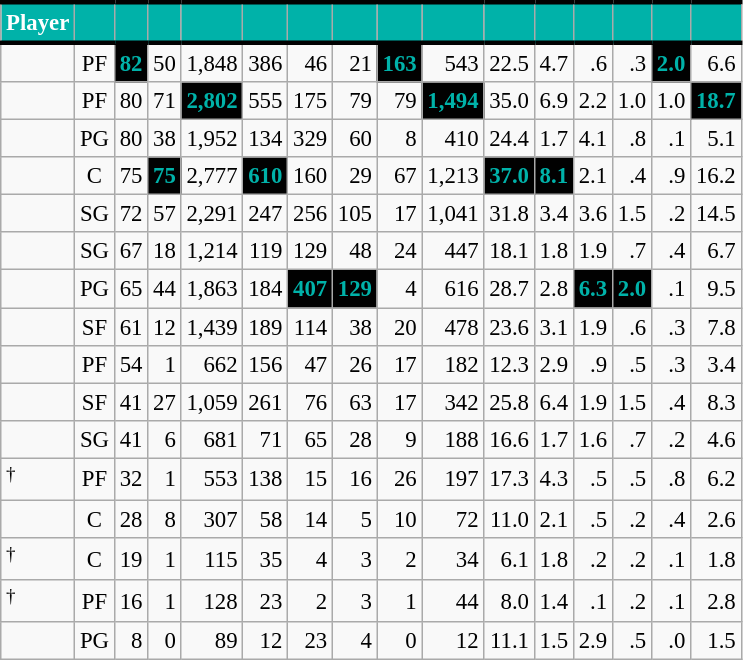<table class="wikitable sortable" style="font-size: 95%; text-align:right;">
<tr>
<th style="background:#00B2A9; color:#FFFFFF; border-top:#010101 3px solid; border-bottom:#010101 3px solid;">Player</th>
<th style="background:#00B2A9; color:#FFFFFF; border-top:#010101 3px solid; border-bottom:#010101 3px solid;"></th>
<th style="background:#00B2A9; color:#FFFFFF; border-top:#010101 3px solid; border-bottom:#010101 3px solid;"></th>
<th style="background:#00B2A9; color:#FFFFFF; border-top:#010101 3px solid; border-bottom:#010101 3px solid;"></th>
<th style="background:#00B2A9; color:#FFFFFF; border-top:#010101 3px solid; border-bottom:#010101 3px solid;"></th>
<th style="background:#00B2A9; color:#FFFFFF; border-top:#010101 3px solid; border-bottom:#010101 3px solid;"></th>
<th style="background:#00B2A9; color:#FFFFFF; border-top:#010101 3px solid; border-bottom:#010101 3px solid;"></th>
<th style="background:#00B2A9; color:#FFFFFF; border-top:#010101 3px solid; border-bottom:#010101 3px solid;"></th>
<th style="background:#00B2A9; color:#FFFFFF; border-top:#010101 3px solid; border-bottom:#010101 3px solid;"></th>
<th style="background:#00B2A9; color:#FFFFFF; border-top:#010101 3px solid; border-bottom:#010101 3px solid;"></th>
<th style="background:#00B2A9; color:#FFFFFF; border-top:#010101 3px solid; border-bottom:#010101 3px solid;"></th>
<th style="background:#00B2A9; color:#FFFFFF; border-top:#010101 3px solid; border-bottom:#010101 3px solid;"></th>
<th style="background:#00B2A9; color:#FFFFFF; border-top:#010101 3px solid; border-bottom:#010101 3px solid;"></th>
<th style="background:#00B2A9; color:#FFFFFF; border-top:#010101 3px solid; border-bottom:#010101 3px solid;"></th>
<th style="background:#00B2A9; color:#FFFFFF; border-top:#010101 3px solid; border-bottom:#010101 3px solid;"></th>
<th style="background:#00B2A9; color:#FFFFFF; border-top:#010101 3px solid; border-bottom:#010101 3px solid;"></th>
</tr>
<tr>
<td style="text-align:left;"></td>
<td style="text-align:center;">PF</td>
<td style="background:#010101; color:#00B2A9;"><strong>82</strong></td>
<td>50</td>
<td>1,848</td>
<td>386</td>
<td>46</td>
<td>21</td>
<td style="background:#010101; color:#00B2A9;"><strong>163</strong></td>
<td>543</td>
<td>22.5</td>
<td>4.7</td>
<td>.6</td>
<td>.3</td>
<td style="background:#010101; color:#00B2A9;"><strong>2.0</strong></td>
<td>6.6</td>
</tr>
<tr>
<td style="text-align:left;"></td>
<td style="text-align:center;">PF</td>
<td>80</td>
<td>71</td>
<td style="background:#010101; color:#00B2A9;"><strong>2,802</strong></td>
<td>555</td>
<td>175</td>
<td>79</td>
<td>79</td>
<td style="background:#010101; color:#00B2A9;"><strong>1,494</strong></td>
<td>35.0</td>
<td>6.9</td>
<td>2.2</td>
<td>1.0</td>
<td>1.0</td>
<td style="background:#010101; color:#00B2A9;"><strong>18.7</strong></td>
</tr>
<tr>
<td style="text-align:left;"></td>
<td style="text-align:center;">PG</td>
<td>80</td>
<td>38</td>
<td>1,952</td>
<td>134</td>
<td>329</td>
<td>60</td>
<td>8</td>
<td>410</td>
<td>24.4</td>
<td>1.7</td>
<td>4.1</td>
<td>.8</td>
<td>.1</td>
<td>5.1</td>
</tr>
<tr>
<td style="text-align:left;"></td>
<td style="text-align:center;">C</td>
<td>75</td>
<td style="background:#010101; color:#00B2A9;"><strong>75</strong></td>
<td>2,777</td>
<td style="background:#010101; color:#00B2A9;"><strong>610</strong></td>
<td>160</td>
<td>29</td>
<td>67</td>
<td>1,213</td>
<td style="background:#010101; color:#00B2A9;"><strong>37.0</strong></td>
<td style="background:#010101; color:#00B2A9;"><strong>8.1</strong></td>
<td>2.1</td>
<td>.4</td>
<td>.9</td>
<td>16.2</td>
</tr>
<tr>
<td style="text-align:left;"></td>
<td style="text-align:center;">SG</td>
<td>72</td>
<td>57</td>
<td>2,291</td>
<td>247</td>
<td>256</td>
<td>105</td>
<td>17</td>
<td>1,041</td>
<td>31.8</td>
<td>3.4</td>
<td>3.6</td>
<td>1.5</td>
<td>.2</td>
<td>14.5</td>
</tr>
<tr>
<td style="text-align:left;"></td>
<td style="text-align:center;">SG</td>
<td>67</td>
<td>18</td>
<td>1,214</td>
<td>119</td>
<td>129</td>
<td>48</td>
<td>24</td>
<td>447</td>
<td>18.1</td>
<td>1.8</td>
<td>1.9</td>
<td>.7</td>
<td>.4</td>
<td>6.7</td>
</tr>
<tr>
<td style="text-align:left;"></td>
<td style="text-align:center;">PG</td>
<td>65</td>
<td>44</td>
<td>1,863</td>
<td>184</td>
<td style="background:#010101; color:#00B2A9;"><strong>407</strong></td>
<td style="background:#010101; color:#00B2A9;"><strong>129</strong></td>
<td>4</td>
<td>616</td>
<td>28.7</td>
<td>2.8</td>
<td style="background:#010101; color:#00B2A9;"><strong>6.3</strong></td>
<td style="background:#010101; color:#00B2A9;"><strong>2.0</strong></td>
<td>.1</td>
<td>9.5</td>
</tr>
<tr>
<td style="text-align:left;"></td>
<td style="text-align:center;">SF</td>
<td>61</td>
<td>12</td>
<td>1,439</td>
<td>189</td>
<td>114</td>
<td>38</td>
<td>20</td>
<td>478</td>
<td>23.6</td>
<td>3.1</td>
<td>1.9</td>
<td>.6</td>
<td>.3</td>
<td>7.8</td>
</tr>
<tr>
<td style="text-align:left;"></td>
<td style="text-align:center;">PF</td>
<td>54</td>
<td>1</td>
<td>662</td>
<td>156</td>
<td>47</td>
<td>26</td>
<td>17</td>
<td>182</td>
<td>12.3</td>
<td>2.9</td>
<td>.9</td>
<td>.5</td>
<td>.3</td>
<td>3.4</td>
</tr>
<tr>
<td style="text-align:left;"></td>
<td style="text-align:center;">SF</td>
<td>41</td>
<td>27</td>
<td>1,059</td>
<td>261</td>
<td>76</td>
<td>63</td>
<td>17</td>
<td>342</td>
<td>25.8</td>
<td>6.4</td>
<td>1.9</td>
<td>1.5</td>
<td>.4</td>
<td>8.3</td>
</tr>
<tr>
<td style="text-align:left;"></td>
<td style="text-align:center;">SG</td>
<td>41</td>
<td>6</td>
<td>681</td>
<td>71</td>
<td>65</td>
<td>28</td>
<td>9</td>
<td>188</td>
<td>16.6</td>
<td>1.7</td>
<td>1.6</td>
<td>.7</td>
<td>.2</td>
<td>4.6</td>
</tr>
<tr>
<td style="text-align:left;"><sup>†</sup></td>
<td style="text-align:center;">PF</td>
<td>32</td>
<td>1</td>
<td>553</td>
<td>138</td>
<td>15</td>
<td>16</td>
<td>26</td>
<td>197</td>
<td>17.3</td>
<td>4.3</td>
<td>.5</td>
<td>.5</td>
<td>.8</td>
<td>6.2</td>
</tr>
<tr>
<td style="text-align:left;"></td>
<td style="text-align:center;">C</td>
<td>28</td>
<td>8</td>
<td>307</td>
<td>58</td>
<td>14</td>
<td>5</td>
<td>10</td>
<td>72</td>
<td>11.0</td>
<td>2.1</td>
<td>.5</td>
<td>.2</td>
<td>.4</td>
<td>2.6</td>
</tr>
<tr>
<td style="text-align:left;"><sup>†</sup></td>
<td style="text-align:center;">C</td>
<td>19</td>
<td>1</td>
<td>115</td>
<td>35</td>
<td>4</td>
<td>3</td>
<td>2</td>
<td>34</td>
<td>6.1</td>
<td>1.8</td>
<td>.2</td>
<td>.2</td>
<td>.1</td>
<td>1.8</td>
</tr>
<tr>
<td style="text-align:left;"><sup>†</sup></td>
<td style="text-align:center;">PF</td>
<td>16</td>
<td>1</td>
<td>128</td>
<td>23</td>
<td>2</td>
<td>3</td>
<td>1</td>
<td>44</td>
<td>8.0</td>
<td>1.4</td>
<td>.1</td>
<td>.2</td>
<td>.1</td>
<td>2.8</td>
</tr>
<tr>
<td style="text-align:left;"></td>
<td style="text-align:center;">PG</td>
<td>8</td>
<td>0</td>
<td>89</td>
<td>12</td>
<td>23</td>
<td>4</td>
<td>0</td>
<td>12</td>
<td>11.1</td>
<td>1.5</td>
<td>2.9</td>
<td>.5</td>
<td>.0</td>
<td>1.5</td>
</tr>
</table>
